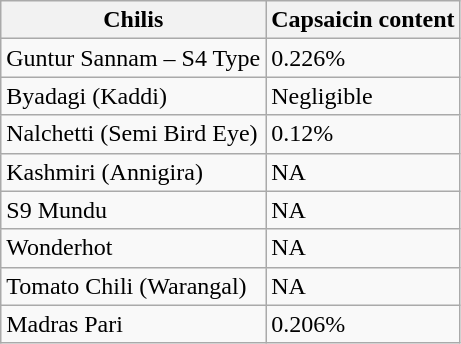<table class="wikitable">
<tr>
<th>Chilis</th>
<th>Capsaicin content</th>
</tr>
<tr>
<td>Guntur Sannam – S4 Type</td>
<td>0.226%</td>
</tr>
<tr>
<td>Byadagi (Kaddi)</td>
<td>Negligible</td>
</tr>
<tr>
<td>Nalchetti (Semi Bird Eye)</td>
<td>0.12%</td>
</tr>
<tr>
<td>Kashmiri (Annigira)</td>
<td>NA</td>
</tr>
<tr>
<td>S9 Mundu</td>
<td>NA</td>
</tr>
<tr>
<td>Wonderhot</td>
<td>NA</td>
</tr>
<tr>
<td>Tomato Chili (Warangal)</td>
<td>NA</td>
</tr>
<tr>
<td>Madras Pari</td>
<td>0.206%</td>
</tr>
</table>
